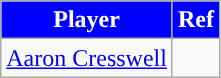<table class="wikitable" style="text-align:center">
<tr>
<th style="background:blue; color:white; width=0%">Player</th>
<th style="background:blue; color:white; width=0%">Ref</th>
</tr>
<tr>
<td> <a href='#'>Aaron Cresswell</a></td>
<td></td>
</tr>
</table>
